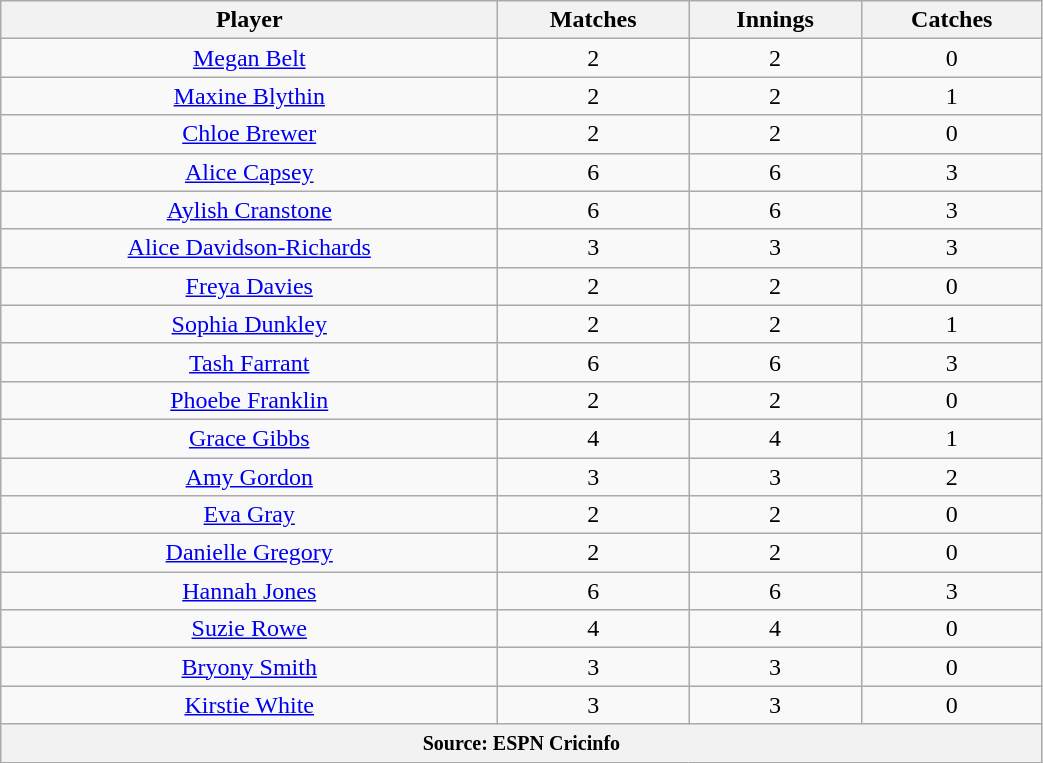<table class="wikitable" style="text-align:center; width:55%;">
<tr>
<th>Player</th>
<th>Matches</th>
<th>Innings</th>
<th>Catches</th>
</tr>
<tr>
<td><a href='#'>Megan Belt</a></td>
<td>2</td>
<td>2</td>
<td>0</td>
</tr>
<tr>
<td><a href='#'>Maxine Blythin</a></td>
<td>2</td>
<td>2</td>
<td>1</td>
</tr>
<tr>
<td><a href='#'>Chloe Brewer</a></td>
<td>2</td>
<td>2</td>
<td>0</td>
</tr>
<tr>
<td><a href='#'>Alice Capsey</a></td>
<td>6</td>
<td>6</td>
<td>3</td>
</tr>
<tr>
<td><a href='#'>Aylish Cranstone</a></td>
<td>6</td>
<td>6</td>
<td>3</td>
</tr>
<tr>
<td><a href='#'>Alice Davidson-Richards</a></td>
<td>3</td>
<td>3</td>
<td>3</td>
</tr>
<tr>
<td><a href='#'>Freya Davies</a></td>
<td>2</td>
<td>2</td>
<td>0</td>
</tr>
<tr>
<td><a href='#'>Sophia Dunkley</a></td>
<td>2</td>
<td>2</td>
<td>1</td>
</tr>
<tr>
<td><a href='#'>Tash Farrant</a></td>
<td>6</td>
<td>6</td>
<td>3</td>
</tr>
<tr>
<td><a href='#'>Phoebe Franklin</a></td>
<td>2</td>
<td>2</td>
<td>0</td>
</tr>
<tr>
<td><a href='#'>Grace Gibbs</a></td>
<td>4</td>
<td>4</td>
<td>1</td>
</tr>
<tr>
<td><a href='#'>Amy Gordon</a></td>
<td>3</td>
<td>3</td>
<td>2</td>
</tr>
<tr>
<td><a href='#'>Eva Gray</a></td>
<td>2</td>
<td>2</td>
<td>0</td>
</tr>
<tr>
<td><a href='#'>Danielle Gregory</a></td>
<td>2</td>
<td>2</td>
<td>0</td>
</tr>
<tr>
<td><a href='#'>Hannah Jones</a></td>
<td>6</td>
<td>6</td>
<td>3</td>
</tr>
<tr>
<td><a href='#'>Suzie Rowe</a></td>
<td>4</td>
<td>4</td>
<td>0</td>
</tr>
<tr>
<td><a href='#'>Bryony Smith</a></td>
<td>3</td>
<td>3</td>
<td>0</td>
</tr>
<tr>
<td><a href='#'>Kirstie White</a></td>
<td>3</td>
<td>3</td>
<td>0</td>
</tr>
<tr>
<th colspan="4"><small>Source: ESPN Cricinfo </small></th>
</tr>
</table>
